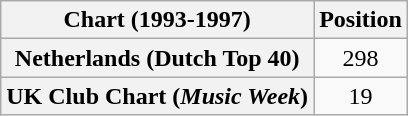<table class="wikitable sortable plainrowheaders">
<tr>
<th scope="col">Chart (1993-1997)</th>
<th scope="col">Position</th>
</tr>
<tr>
<th scope="row">Netherlands (Dutch Top 40)</th>
<td align="center">298</td>
</tr>
<tr>
<th scope="row">UK Club Chart (<em>Music Week</em>)</th>
<td align="center">19</td>
</tr>
</table>
